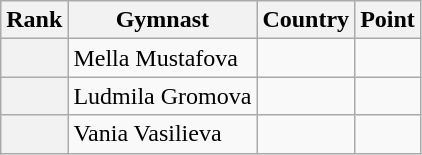<table class="wikitable sortable">
<tr>
<th>Rank</th>
<th>Gymnast</th>
<th>Country</th>
<th>Point</th>
</tr>
<tr>
<th></th>
<td>Mella Mustafova</td>
<td></td>
<td></td>
</tr>
<tr>
<th></th>
<td>Ludmila Gromova</td>
<td></td>
<td></td>
</tr>
<tr>
<th></th>
<td>Vania Vasilieva</td>
<td></td>
<td></td>
</tr>
</table>
